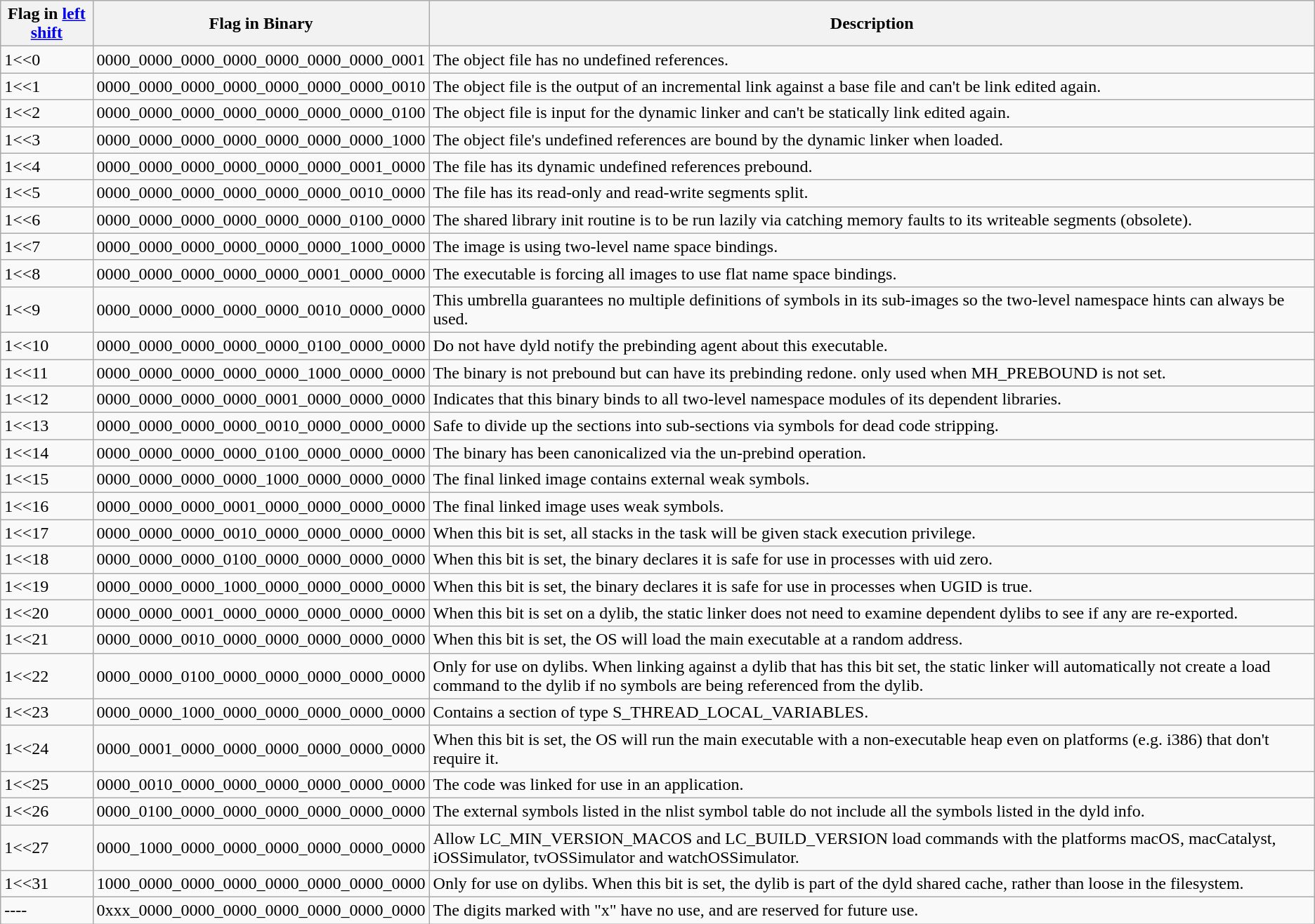<table class="wikitable">
<tr>
<th>Flag in <a href='#'> left shift</a></th>
<th>Flag in Binary</th>
<th>Description</th>
</tr>
<tr>
<td>1<<0</td>
<td>0000_0000_0000_0000_0000_0000_0000_0001</td>
<td>The object file has no undefined references.</td>
</tr>
<tr>
<td>1<<1</td>
<td>0000_0000_0000_0000_0000_0000_0000_0010</td>
<td>The object file is the output of an incremental link against a base file and can't be link edited again.</td>
</tr>
<tr>
<td>1<<2</td>
<td>0000_0000_0000_0000_0000_0000_0000_0100</td>
<td>The object file is input for the dynamic linker and can't be statically link edited again.</td>
</tr>
<tr>
<td>1<<3</td>
<td>0000_0000_0000_0000_0000_0000_0000_1000</td>
<td>The object file's undefined references are bound by the dynamic linker when loaded.</td>
</tr>
<tr>
<td>1<<4</td>
<td>0000_0000_0000_0000_0000_0000_0001_0000</td>
<td>The file has its dynamic undefined references prebound.</td>
</tr>
<tr>
<td>1<<5</td>
<td>0000_0000_0000_0000_0000_0000_0010_0000</td>
<td>The file has its read-only and read-write segments split.</td>
</tr>
<tr>
<td>1<<6</td>
<td>0000_0000_0000_0000_0000_0000_0100_0000</td>
<td>The shared library init routine is to be run lazily via catching memory faults to its writeable segments (obsolete).</td>
</tr>
<tr>
<td>1<<7</td>
<td>0000_0000_0000_0000_0000_0000_1000_0000</td>
<td>The image is using two-level name space bindings.</td>
</tr>
<tr>
<td>1<<8</td>
<td>0000_0000_0000_0000_0000_0001_0000_0000</td>
<td>The executable is forcing all images to use flat name space bindings.</td>
</tr>
<tr>
<td>1<<9</td>
<td>0000_0000_0000_0000_0000_0010_0000_0000</td>
<td>This umbrella guarantees no multiple definitions of symbols in its sub-images so the two-level namespace hints can always be used.</td>
</tr>
<tr>
<td>1<<10</td>
<td>0000_0000_0000_0000_0000_0100_0000_0000</td>
<td>Do not have dyld notify the prebinding agent about this executable.</td>
</tr>
<tr>
<td>1<<11</td>
<td>0000_0000_0000_0000_0000_1000_0000_0000</td>
<td>The binary is not prebound but can have its prebinding redone. only used when MH_PREBOUND is not set.</td>
</tr>
<tr>
<td>1<<12</td>
<td>0000_0000_0000_0000_0001_0000_0000_0000</td>
<td>Indicates that this binary binds to all two-level namespace modules of its dependent libraries.</td>
</tr>
<tr>
<td>1<<13</td>
<td>0000_0000_0000_0000_0010_0000_0000_0000</td>
<td>Safe to divide up the sections into sub-sections via symbols for dead code stripping.</td>
</tr>
<tr>
<td>1<<14</td>
<td>0000_0000_0000_0000_0100_0000_0000_0000</td>
<td>The binary has been canonicalized via the un-prebind operation.</td>
</tr>
<tr>
<td>1<<15</td>
<td>0000_0000_0000_0000_1000_0000_0000_0000</td>
<td>The final linked image contains external weak symbols.</td>
</tr>
<tr>
<td>1<<16</td>
<td>0000_0000_0000_0001_0000_0000_0000_0000</td>
<td>The final linked image uses weak symbols.</td>
</tr>
<tr>
<td>1<<17</td>
<td>0000_0000_0000_0010_0000_0000_0000_0000</td>
<td>When this bit is set, all stacks in the task will be given stack execution privilege.</td>
</tr>
<tr>
<td>1<<18</td>
<td>0000_0000_0000_0100_0000_0000_0000_0000</td>
<td>When this bit is set, the binary declares it is safe for use in processes with uid zero.</td>
</tr>
<tr>
<td>1<<19</td>
<td>0000_0000_0000_1000_0000_0000_0000_0000</td>
<td>When this bit is set, the binary declares it is safe for use in processes when UGID is true.</td>
</tr>
<tr>
<td>1<<20</td>
<td>0000_0000_0001_0000_0000_0000_0000_0000</td>
<td>When this bit is set on a dylib, the static linker does not need to examine dependent dylibs to see if any are re-exported.</td>
</tr>
<tr>
<td>1<<21</td>
<td>0000_0000_0010_0000_0000_0000_0000_0000</td>
<td>When this bit is set, the OS will load the main executable at a random address.</td>
</tr>
<tr>
<td>1<<22</td>
<td>0000_0000_0100_0000_0000_0000_0000_0000</td>
<td>Only for use on dylibs. When linking against a dylib that has this bit set, the static linker will automatically not create a load command to the dylib if no symbols are being referenced from the dylib.</td>
</tr>
<tr>
<td>1<<23</td>
<td>0000_0000_1000_0000_0000_0000_0000_0000</td>
<td>Contains a section of type S_THREAD_LOCAL_VARIABLES.</td>
</tr>
<tr>
<td>1<<24</td>
<td>0000_0001_0000_0000_0000_0000_0000_0000</td>
<td>When this bit is set, the OS will run the main executable with a non-executable heap even on platforms (e.g. i386) that don't require it.</td>
</tr>
<tr>
<td>1<<25</td>
<td>0000_0010_0000_0000_0000_0000_0000_0000</td>
<td>The code was linked for use in an application.</td>
</tr>
<tr>
<td>1<<26</td>
<td>0000_0100_0000_0000_0000_0000_0000_0000</td>
<td>The external symbols listed in the nlist symbol table do not include all the symbols listed in the dyld info.</td>
</tr>
<tr>
<td>1<<27</td>
<td>0000_1000_0000_0000_0000_0000_0000_0000</td>
<td>Allow LC_MIN_VERSION_MACOS and LC_BUILD_VERSION load commands with the platforms macOS, macCatalyst, iOSSimulator, tvOSSimulator and watchOSSimulator.</td>
</tr>
<tr>
<td>1<<31</td>
<td>1000_0000_0000_0000_0000_0000_0000_0000</td>
<td>Only for use on dylibs. When this bit is set, the dylib is part of the dyld shared cache, rather than loose in the filesystem.</td>
</tr>
<tr>
<td>----</td>
<td>0xxx_0000_0000_0000_0000_0000_0000_0000</td>
<td>The digits marked with "x" have no use, and are reserved for future use.</td>
</tr>
</table>
